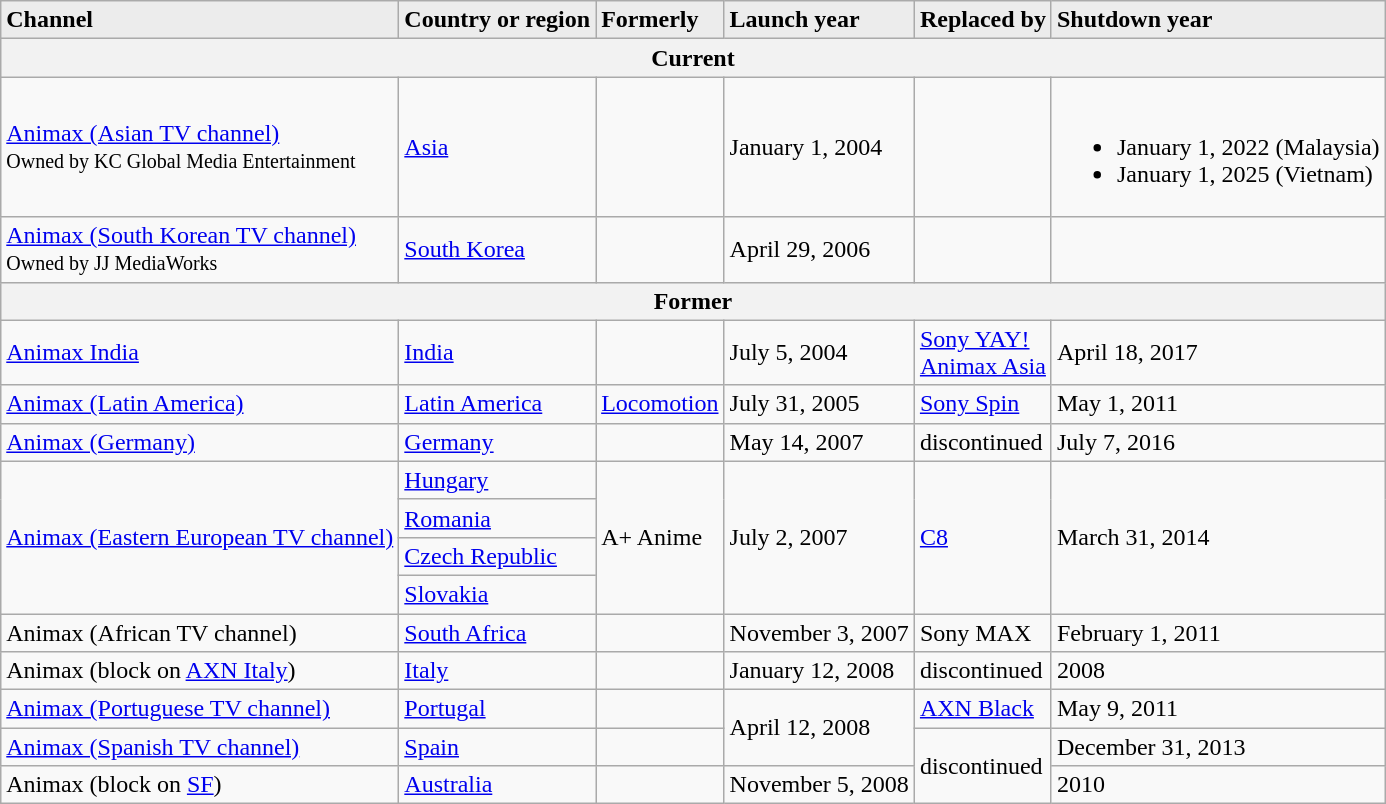<table class="sortable wikitable">
<tr bgcolor="#ececec">
<td><strong>Channel</strong></td>
<td><strong>Country or region</strong></td>
<td><strong>Formerly</strong></td>
<td><strong>Launch year</strong></td>
<td><strong>Replaced by</strong></td>
<td><strong>Shutdown year</strong></td>
</tr>
<tr>
<th colspan=6>Current</th>
</tr>
<tr>
<td><a href='#'>Animax (Asian TV channel)</a><br><small>Owned by KC Global Media Entertainment<br></small></td>
<td><a href='#'>Asia</a></td>
<td></td>
<td>January 1, 2004</td>
<td></td>
<td><br><ul><li>January 1, 2022 (Malaysia)</li><li>January 1, 2025 (Vietnam)</li></ul></td>
</tr>
<tr>
<td><a href='#'>Animax (South Korean TV channel)</a><br><small>Owned by JJ MediaWorks<br></small></td>
<td><a href='#'>South Korea</a></td>
<td></td>
<td>April 29, 2006</td>
<td></td>
<td></td>
</tr>
<tr>
<th colspan=6>Former</th>
</tr>
<tr>
<td><a href='#'>Animax India</a></td>
<td><a href='#'>India</a></td>
<td></td>
<td>July 5, 2004</td>
<td><a href='#'>Sony YAY!</a><br><a href='#'>Animax Asia</a></td>
<td>April 18, 2017</td>
</tr>
<tr>
<td><a href='#'>Animax (Latin America)</a></td>
<td><a href='#'>Latin America</a></td>
<td><a href='#'>Locomotion</a></td>
<td>July 31, 2005</td>
<td><a href='#'>Sony Spin</a></td>
<td>May 1, 2011</td>
</tr>
<tr>
<td><a href='#'>Animax (Germany)</a></td>
<td><a href='#'>Germany</a></td>
<td></td>
<td>May 14, 2007</td>
<td>discontinued</td>
<td>July 7, 2016</td>
</tr>
<tr>
<td rowspan="4"><a href='#'>Animax (Eastern European TV channel)</a></td>
<td><a href='#'>Hungary</a></td>
<td rowspan="4">A+ Anime</td>
<td rowspan="4">July 2, 2007</td>
<td rowspan="4"><a href='#'>C8</a></td>
<td rowspan="4">March 31, 2014</td>
</tr>
<tr>
<td><a href='#'>Romania</a></td>
</tr>
<tr>
<td><a href='#'>Czech Republic</a></td>
</tr>
<tr>
<td><a href='#'>Slovakia</a></td>
</tr>
<tr>
<td>Animax (African TV channel)</td>
<td><a href='#'>South Africa</a></td>
<td></td>
<td>November 3, 2007</td>
<td>Sony MAX</td>
<td>February 1, 2011</td>
</tr>
<tr>
<td>Animax (block on <a href='#'>AXN Italy</a>)</td>
<td><a href='#'>Italy</a></td>
<td></td>
<td>January 12, 2008</td>
<td>discontinued</td>
<td>2008</td>
</tr>
<tr>
<td><a href='#'>Animax (Portuguese TV channel)</a></td>
<td><a href='#'>Portugal</a></td>
<td></td>
<td rowspan="2">April 12, 2008</td>
<td><a href='#'>AXN Black</a></td>
<td>May 9, 2011</td>
</tr>
<tr>
<td><a href='#'>Animax (Spanish TV channel)</a></td>
<td><a href='#'>Spain</a></td>
<td></td>
<td rowspan="2">discontinued</td>
<td>December 31, 2013</td>
</tr>
<tr>
<td>Animax (block on <a href='#'>SF</a>)</td>
<td><a href='#'>Australia</a></td>
<td></td>
<td>November 5, 2008</td>
<td>2010</td>
</tr>
</table>
